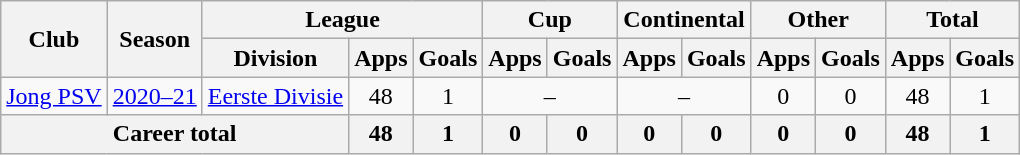<table class="wikitable" style="text-align:center">
<tr>
<th rowspan="2">Club</th>
<th rowspan="2">Season</th>
<th colspan="3">League</th>
<th colspan="2">Cup</th>
<th colspan="2">Continental</th>
<th colspan="2">Other</th>
<th colspan="2">Total</th>
</tr>
<tr>
<th>Division</th>
<th>Apps</th>
<th>Goals</th>
<th>Apps</th>
<th>Goals</th>
<th>Apps</th>
<th>Goals</th>
<th>Apps</th>
<th>Goals</th>
<th>Apps</th>
<th>Goals</th>
</tr>
<tr>
<td><a href='#'>Jong PSV</a></td>
<td><a href='#'>2020–21</a></td>
<td><a href='#'>Eerste Divisie</a></td>
<td>48</td>
<td>1</td>
<td colspan="2">–</td>
<td colspan="2">–</td>
<td>0</td>
<td>0</td>
<td>48</td>
<td>1</td>
</tr>
<tr>
<th colspan="3">Career total</th>
<th>48</th>
<th>1</th>
<th>0</th>
<th>0</th>
<th>0</th>
<th>0</th>
<th>0</th>
<th>0</th>
<th>48</th>
<th>1</th>
</tr>
</table>
